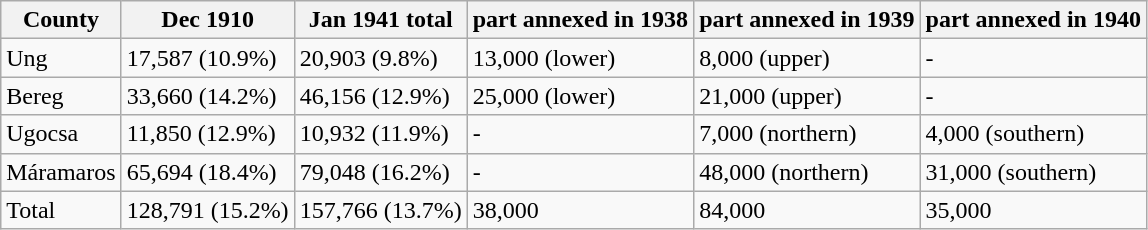<table class="wikitable">
<tr>
<th>County</th>
<th>Dec 1910</th>
<th>Jan 1941  total</th>
<th>part annexed in 1938</th>
<th>part annexed in 1939</th>
<th>part annexed in 1940</th>
</tr>
<tr>
<td>Ung</td>
<td>17,587 (10.9%)</td>
<td>20,903 (9.8%)</td>
<td>13,000 (lower)</td>
<td>8,000 (upper)</td>
<td>-</td>
</tr>
<tr>
<td>Bereg</td>
<td>33,660  (14.2%)</td>
<td>46,156 (12.9%)</td>
<td>25,000 (lower)</td>
<td>21,000 (upper)</td>
<td>-</td>
</tr>
<tr>
<td>Ugocsa</td>
<td>11,850 (12.9%)</td>
<td>10,932 (11.9%)</td>
<td>-</td>
<td>7,000 (northern)</td>
<td>4,000 (southern)</td>
</tr>
<tr>
<td>Máramaros</td>
<td>65,694 (18.4%)</td>
<td>79,048 (16.2%)</td>
<td>-</td>
<td>48,000 (northern)</td>
<td>31,000 (southern)</td>
</tr>
<tr>
<td>Total</td>
<td>128,791 (15.2%)</td>
<td>157,766 (13.7%)</td>
<td>38,000</td>
<td>84,000</td>
<td>35,000</td>
</tr>
</table>
